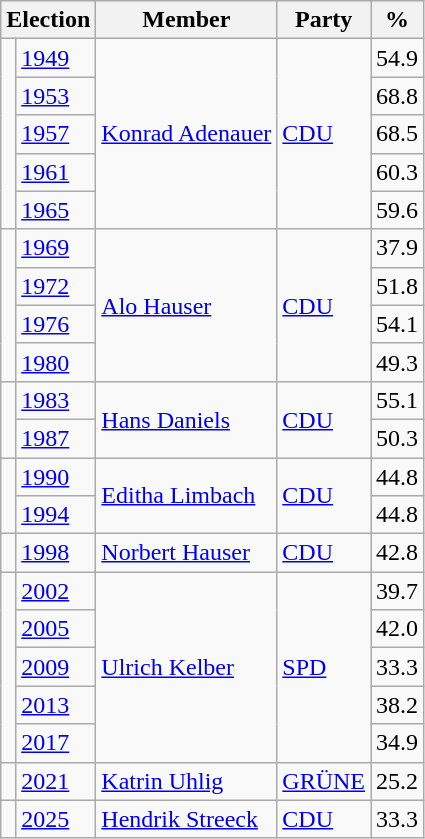<table class=wikitable>
<tr>
<th colspan=2>Election</th>
<th>Member</th>
<th>Party</th>
<th>%</th>
</tr>
<tr>
<td rowspan=5 bgcolor=></td>
<td><a href='#'>1949</a></td>
<td rowspan=5><a href='#'>Konrad Adenauer</a></td>
<td rowspan=5><a href='#'>CDU</a></td>
<td align=right>54.9</td>
</tr>
<tr>
<td><a href='#'>1953</a></td>
<td align=right>68.8</td>
</tr>
<tr>
<td><a href='#'>1957</a></td>
<td align=right>68.5</td>
</tr>
<tr>
<td><a href='#'>1961</a></td>
<td align=right>60.3</td>
</tr>
<tr>
<td><a href='#'>1965</a></td>
<td align=right>59.6</td>
</tr>
<tr>
<td rowspan=4 bgcolor=></td>
<td><a href='#'>1969</a></td>
<td rowspan=4><a href='#'>Alo Hauser</a></td>
<td rowspan=4><a href='#'>CDU</a></td>
<td align=right>37.9</td>
</tr>
<tr>
<td><a href='#'>1972</a></td>
<td align=right>51.8</td>
</tr>
<tr>
<td><a href='#'>1976</a></td>
<td align=right>54.1</td>
</tr>
<tr>
<td><a href='#'>1980</a></td>
<td align=right>49.3</td>
</tr>
<tr>
<td rowspan=2 bgcolor=></td>
<td><a href='#'>1983</a></td>
<td rowspan=2><a href='#'>Hans Daniels</a></td>
<td rowspan=2><a href='#'>CDU</a></td>
<td align=right>55.1</td>
</tr>
<tr>
<td><a href='#'>1987</a></td>
<td align=right>50.3</td>
</tr>
<tr>
<td rowspan=2 bgcolor=></td>
<td><a href='#'>1990</a></td>
<td rowspan=2><a href='#'>Editha Limbach</a></td>
<td rowspan=2><a href='#'>CDU</a></td>
<td align=right>44.8</td>
</tr>
<tr>
<td><a href='#'>1994</a></td>
<td align=right>44.8</td>
</tr>
<tr>
<td bgcolor=></td>
<td><a href='#'>1998</a></td>
<td><a href='#'>Norbert Hauser</a></td>
<td><a href='#'>CDU</a></td>
<td align=right>42.8</td>
</tr>
<tr>
<td rowspan=5 bgcolor=></td>
<td><a href='#'>2002</a></td>
<td rowspan=5><a href='#'>Ulrich Kelber</a></td>
<td rowspan=5><a href='#'>SPD</a></td>
<td align=right>39.7</td>
</tr>
<tr>
<td><a href='#'>2005</a></td>
<td align=right>42.0</td>
</tr>
<tr>
<td><a href='#'>2009</a></td>
<td align=right>33.3</td>
</tr>
<tr>
<td><a href='#'>2013</a></td>
<td align=right>38.2</td>
</tr>
<tr>
<td><a href='#'>2017</a></td>
<td align=right>34.9</td>
</tr>
<tr>
<td bgcolor=></td>
<td><a href='#'>2021</a></td>
<td><a href='#'>Katrin Uhlig</a></td>
<td><a href='#'>GRÜNE</a></td>
<td align=right>25.2</td>
</tr>
<tr>
<td bgcolor=></td>
<td><a href='#'>2025</a></td>
<td><a href='#'>Hendrik Streeck</a></td>
<td><a href='#'>CDU</a></td>
<td align=right>33.3</td>
</tr>
</table>
